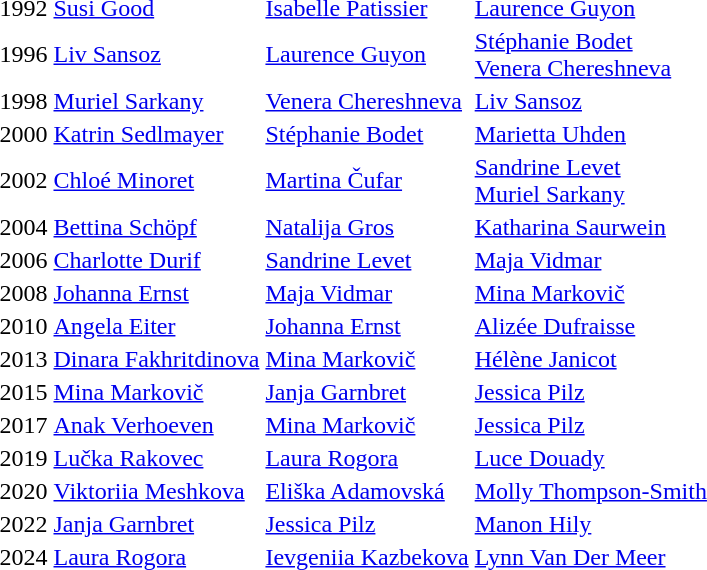<table>
<tr>
<td align="center">1992</td>
<td> <a href='#'>Susi Good</a></td>
<td> <a href='#'>Isabelle Patissier</a></td>
<td> <a href='#'>Laurence Guyon</a></td>
</tr>
<tr>
<td align="center">1996</td>
<td> <a href='#'>Liv Sansoz</a></td>
<td> <a href='#'>Laurence Guyon</a></td>
<td> <a href='#'>Stéphanie Bodet</a><br> <a href='#'>Venera Chereshneva</a></td>
</tr>
<tr>
<td align="center">1998</td>
<td> <a href='#'>Muriel Sarkany</a></td>
<td> <a href='#'>Venera Chereshneva</a></td>
<td> <a href='#'>Liv Sansoz</a></td>
</tr>
<tr>
<td align="center">2000</td>
<td> <a href='#'>Katrin Sedlmayer</a></td>
<td> <a href='#'>Stéphanie Bodet</a></td>
<td> <a href='#'>Marietta Uhden</a></td>
</tr>
<tr>
<td align="center">2002</td>
<td> <a href='#'>Chloé Minoret</a></td>
<td> <a href='#'>Martina Čufar</a></td>
<td> <a href='#'>Sandrine Levet</a><br> <a href='#'>Muriel Sarkany</a></td>
</tr>
<tr>
<td align="center">2004</td>
<td> <a href='#'>Bettina Schöpf</a></td>
<td> <a href='#'>Natalija Gros</a></td>
<td> <a href='#'>Katharina Saurwein</a></td>
</tr>
<tr>
<td align="center">2006</td>
<td> <a href='#'>Charlotte Durif</a></td>
<td> <a href='#'>Sandrine Levet</a></td>
<td> <a href='#'>Maja Vidmar</a></td>
</tr>
<tr>
<td align="center">2008</td>
<td> <a href='#'>Johanna Ernst</a></td>
<td> <a href='#'>Maja Vidmar</a></td>
<td> <a href='#'>Mina Markovič</a></td>
</tr>
<tr>
<td align="center">2010</td>
<td> <a href='#'>Angela Eiter</a></td>
<td> <a href='#'>Johanna Ernst</a></td>
<td> <a href='#'>Alizée Dufraisse</a></td>
</tr>
<tr>
<td align="center">2013</td>
<td> <a href='#'>Dinara Fakhritdinova</a></td>
<td> <a href='#'>Mina Markovič</a></td>
<td> <a href='#'>Hélène Janicot</a></td>
</tr>
<tr>
<td align="center">2015</td>
<td> <a href='#'>Mina Markovič</a></td>
<td> <a href='#'>Janja Garnbret</a></td>
<td> <a href='#'>Jessica Pilz</a></td>
</tr>
<tr>
<td align="center">2017</td>
<td> <a href='#'>Anak Verhoeven</a></td>
<td> <a href='#'>Mina Markovič</a></td>
<td> <a href='#'>Jessica Pilz</a></td>
</tr>
<tr>
<td align="center">2019</td>
<td> <a href='#'>Lučka Rakovec</a></td>
<td> <a href='#'>Laura Rogora</a></td>
<td> <a href='#'>Luce Douady</a></td>
</tr>
<tr>
<td align="center">2020</td>
<td> <a href='#'>Viktoriia Meshkova</a></td>
<td> <a href='#'>Eliška Adamovská</a></td>
<td> <a href='#'>Molly Thompson-Smith</a></td>
</tr>
<tr>
<td align="center">2022</td>
<td> <a href='#'>Janja Garnbret</a></td>
<td> <a href='#'>Jessica Pilz</a></td>
<td> <a href='#'>Manon Hily</a></td>
</tr>
<tr>
<td align="center">2024</td>
<td> <a href='#'>Laura Rogora</a></td>
<td> <a href='#'>Ievgeniia Kazbekova</a></td>
<td> <a href='#'>Lynn Van Der Meer</a></td>
</tr>
</table>
